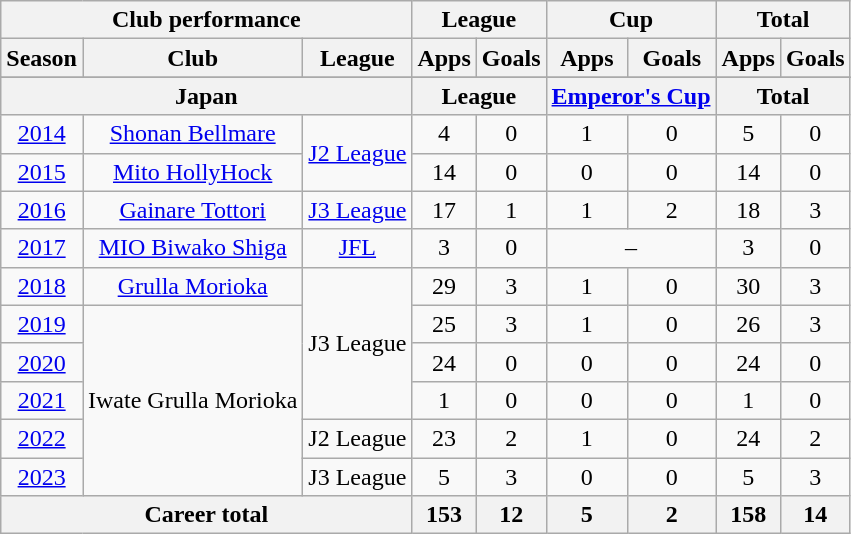<table class="wikitable" style="text-align:center">
<tr>
<th colspan=3>Club performance</th>
<th colspan=2>League</th>
<th colspan=2>Cup</th>
<th colspan=2>Total</th>
</tr>
<tr>
<th>Season</th>
<th>Club</th>
<th>League</th>
<th>Apps</th>
<th>Goals</th>
<th>Apps</th>
<th>Goals</th>
<th>Apps</th>
<th>Goals</th>
</tr>
<tr>
</tr>
<tr>
<th colspan=3>Japan</th>
<th colspan=2>League</th>
<th colspan=2><a href='#'>Emperor's Cup</a></th>
<th colspan=2>Total</th>
</tr>
<tr>
<td><a href='#'>2014</a></td>
<td><a href='#'>Shonan Bellmare</a></td>
<td rowspan="2"><a href='#'>J2 League</a></td>
<td>4</td>
<td>0</td>
<td>1</td>
<td>0</td>
<td>5</td>
<td>0</td>
</tr>
<tr>
<td><a href='#'>2015</a></td>
<td><a href='#'>Mito HollyHock</a></td>
<td>14</td>
<td>0</td>
<td>0</td>
<td>0</td>
<td>14</td>
<td>0</td>
</tr>
<tr>
<td><a href='#'>2016</a></td>
<td><a href='#'>Gainare Tottori</a></td>
<td><a href='#'>J3 League</a></td>
<td>17</td>
<td>1</td>
<td>1</td>
<td>2</td>
<td>18</td>
<td>3</td>
</tr>
<tr>
<td><a href='#'>2017</a></td>
<td><a href='#'>MIO Biwako Shiga</a></td>
<td><a href='#'>JFL</a></td>
<td>3</td>
<td>0</td>
<td colspan="2">–</td>
<td>3</td>
<td>0</td>
</tr>
<tr>
<td><a href='#'>2018</a></td>
<td><a href='#'>Grulla Morioka</a></td>
<td rowspan="4">J3 League</td>
<td>29</td>
<td>3</td>
<td>1</td>
<td>0</td>
<td>30</td>
<td>3</td>
</tr>
<tr>
<td><a href='#'>2019</a></td>
<td rowspan="5">Iwate Grulla Morioka</td>
<td>25</td>
<td>3</td>
<td>1</td>
<td>0</td>
<td>26</td>
<td>3</td>
</tr>
<tr>
<td><a href='#'>2020</a></td>
<td>24</td>
<td>0</td>
<td>0</td>
<td>0</td>
<td>24</td>
<td>0</td>
</tr>
<tr>
<td><a href='#'>2021</a></td>
<td>1</td>
<td>0</td>
<td>0</td>
<td>0</td>
<td>1</td>
<td>0</td>
</tr>
<tr>
<td><a href='#'>2022</a></td>
<td>J2 League</td>
<td>23</td>
<td>2</td>
<td>1</td>
<td>0</td>
<td>24</td>
<td>2</td>
</tr>
<tr>
<td><a href='#'>2023</a></td>
<td>J3 League</td>
<td>5</td>
<td>3</td>
<td>0</td>
<td>0</td>
<td>5</td>
<td>3</td>
</tr>
<tr>
<th colspan=3>Career total</th>
<th>153</th>
<th>12</th>
<th>5</th>
<th>2</th>
<th>158</th>
<th>14</th>
</tr>
</table>
